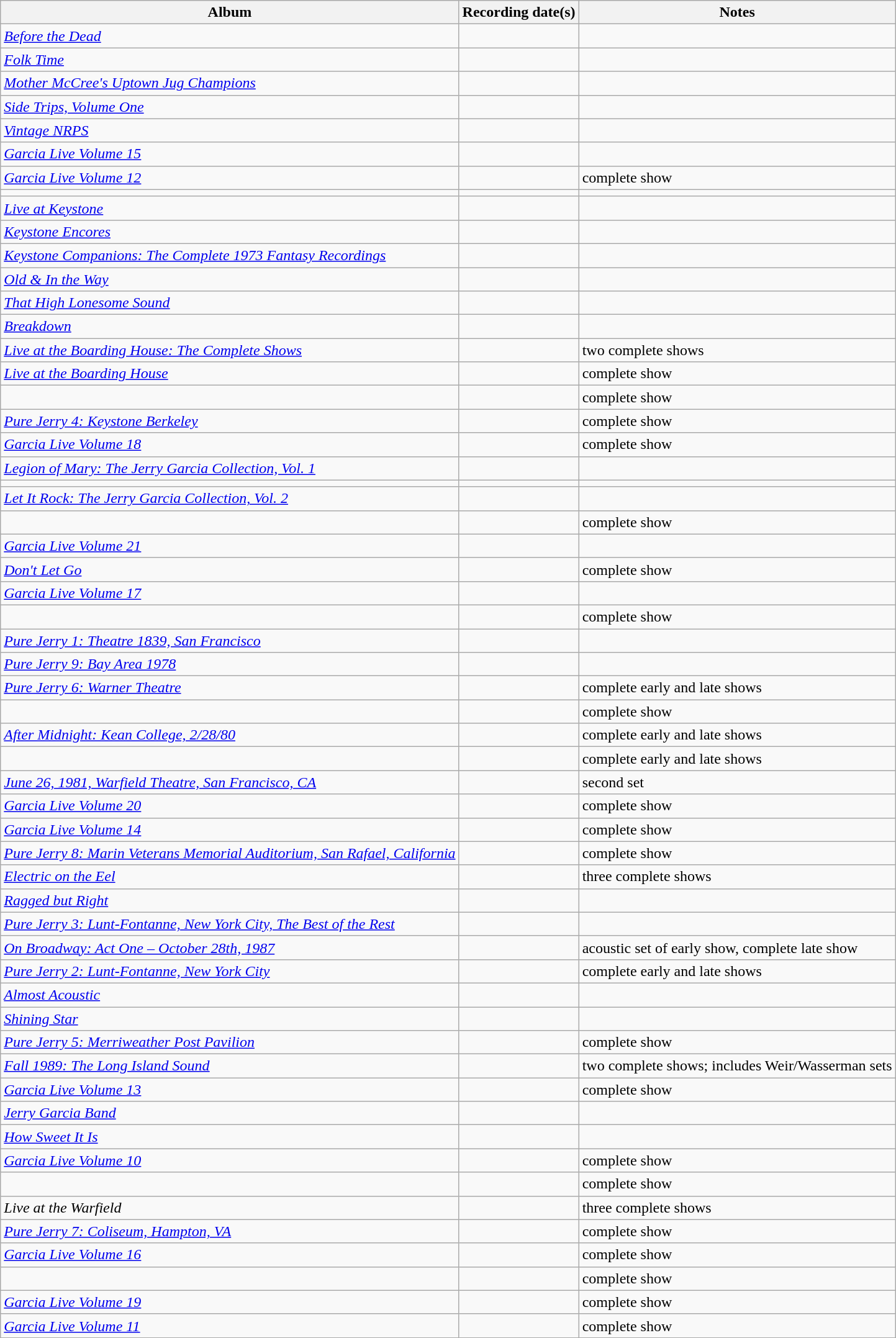<table class="wikitable sortable">
<tr>
<th>Album</th>
<th>Recording date(s)</th>
<th>Notes</th>
</tr>
<tr>
<td><em><a href='#'>Before the Dead</a></em></td>
<td></td>
<td></td>
</tr>
<tr>
<td><em><a href='#'>Folk Time</a></em></td>
<td></td>
<td></td>
</tr>
<tr>
<td><em><a href='#'>Mother McCree's Uptown Jug Champions</a></em></td>
<td></td>
<td></td>
</tr>
<tr>
<td><em><a href='#'>Side Trips, Volume One</a></em></td>
<td></td>
<td></td>
</tr>
<tr>
<td><em><a href='#'>Vintage NRPS</a></em></td>
<td></td>
<td></td>
</tr>
<tr>
<td><em><a href='#'>Garcia Live Volume 15</a></em></td>
<td></td>
<td></td>
</tr>
<tr>
<td><em><a href='#'>Garcia Live Volume 12</a></em></td>
<td></td>
<td>complete show</td>
</tr>
<tr>
<td></td>
<td></td>
<td></td>
</tr>
<tr>
<td><em><a href='#'>Live at Keystone</a></em></td>
<td></td>
<td></td>
</tr>
<tr>
<td><em><a href='#'>Keystone Encores</a></em></td>
<td></td>
<td></td>
</tr>
<tr>
<td><em><a href='#'>Keystone Companions: The Complete 1973 Fantasy Recordings</a></em></td>
<td></td>
<td></td>
</tr>
<tr>
<td><em><a href='#'>Old & In the Way</a></em></td>
<td></td>
<td></td>
</tr>
<tr>
<td><em><a href='#'>That High Lonesome Sound</a></em></td>
<td></td>
<td></td>
</tr>
<tr>
<td><em><a href='#'>Breakdown</a></em></td>
<td></td>
<td></td>
</tr>
<tr>
<td><em><a href='#'>Live at the Boarding House: The Complete Shows</a></em></td>
<td></td>
<td>two complete shows</td>
</tr>
<tr>
<td><em><a href='#'>Live at the Boarding House</a></em></td>
<td></td>
<td>complete show</td>
</tr>
<tr>
<td></td>
<td></td>
<td>complete show</td>
</tr>
<tr>
<td><em><a href='#'>Pure Jerry 4: Keystone Berkeley</a></em></td>
<td></td>
<td>complete show</td>
</tr>
<tr>
<td><em><a href='#'>Garcia Live Volume 18</a></em></td>
<td></td>
<td>complete show</td>
</tr>
<tr>
<td><em><a href='#'>Legion of Mary: The Jerry Garcia Collection, Vol. 1</a></em></td>
<td></td>
<td></td>
</tr>
<tr>
<td></td>
<td></td>
<td></td>
</tr>
<tr>
<td><em><a href='#'>Let It Rock: The Jerry Garcia Collection, Vol. 2</a></em></td>
<td></td>
<td></td>
</tr>
<tr>
<td></td>
<td></td>
<td>complete show</td>
</tr>
<tr>
<td><em><a href='#'>Garcia Live Volume 21</a></em></td>
<td></td>
<td></td>
</tr>
<tr>
<td><em><a href='#'>Don't Let Go</a></em></td>
<td></td>
<td>complete show</td>
</tr>
<tr>
<td><em><a href='#'>Garcia Live Volume 17</a></em></td>
<td></td>
<td></td>
</tr>
<tr>
<td></td>
<td></td>
<td>complete show</td>
</tr>
<tr>
<td><em><a href='#'>Pure Jerry 1: Theatre 1839, San Francisco</a></em></td>
<td></td>
<td></td>
</tr>
<tr>
<td><em><a href='#'>Pure Jerry 9: Bay Area 1978</a></em></td>
<td></td>
<td></td>
</tr>
<tr>
<td><em><a href='#'>Pure Jerry 6: Warner Theatre</a></em></td>
<td></td>
<td>complete early and late shows</td>
</tr>
<tr>
<td></td>
<td></td>
<td>complete show</td>
</tr>
<tr>
<td><em><a href='#'>After Midnight: Kean College, 2/28/80</a></em></td>
<td></td>
<td>complete early and late shows</td>
</tr>
<tr>
<td></td>
<td></td>
<td>complete early and late shows</td>
</tr>
<tr>
<td><em><a href='#'>June 26, 1981, Warfield Theatre, San Francisco, CA</a></em></td>
<td></td>
<td>second set</td>
</tr>
<tr>
<td><em><a href='#'>Garcia Live Volume 20</a></em></td>
<td></td>
<td>complete show</td>
</tr>
<tr>
<td><em><a href='#'>Garcia Live Volume 14</a></em></td>
<td></td>
<td>complete show</td>
</tr>
<tr>
<td><em><a href='#'>Pure Jerry 8: Marin Veterans Memorial Auditorium, San Rafael, California</a></em></td>
<td></td>
<td>complete show</td>
</tr>
<tr>
<td><em><a href='#'>Electric on the Eel</a></em></td>
<td></td>
<td>three complete shows</td>
</tr>
<tr>
<td><em><a href='#'>Ragged but Right</a></em></td>
<td></td>
<td></td>
</tr>
<tr>
<td><em><a href='#'>Pure Jerry 3: Lunt-Fontanne, New York City, The Best of the Rest</a></em></td>
<td></td>
<td></td>
</tr>
<tr>
<td><em><a href='#'>On Broadway: Act One – October 28th, 1987</a></em></td>
<td></td>
<td>acoustic set of early show, complete late show</td>
</tr>
<tr>
<td><em><a href='#'>Pure Jerry 2: Lunt-Fontanne, New York City</a></em></td>
<td></td>
<td>complete early and late shows</td>
</tr>
<tr>
<td><em><a href='#'>Almost Acoustic</a></em></td>
<td></td>
<td></td>
</tr>
<tr>
<td><em><a href='#'>Shining Star</a></em></td>
<td></td>
<td></td>
</tr>
<tr>
<td><em><a href='#'>Pure Jerry 5: Merriweather Post Pavilion</a></em></td>
<td></td>
<td>complete show</td>
</tr>
<tr>
<td><em><a href='#'>Fall 1989: The Long Island Sound</a></em></td>
<td></td>
<td>two complete shows; includes Weir/Wasserman sets</td>
</tr>
<tr>
<td><em><a href='#'>Garcia Live Volume 13</a></em></td>
<td></td>
<td>complete show</td>
</tr>
<tr>
<td><em><a href='#'>Jerry Garcia Band</a></em></td>
<td></td>
<td></td>
</tr>
<tr>
<td><em><a href='#'>How Sweet It Is</a></em></td>
<td></td>
<td></td>
</tr>
<tr>
<td><em><a href='#'>Garcia Live Volume 10</a></em></td>
<td></td>
<td>complete show</td>
</tr>
<tr>
<td></td>
<td></td>
<td>complete show</td>
</tr>
<tr>
<td><em>Live at the Warfield</em></td>
<td></td>
<td>three complete shows</td>
</tr>
<tr>
<td><em><a href='#'>Pure Jerry 7: Coliseum, Hampton, VA</a></em></td>
<td></td>
<td>complete show</td>
</tr>
<tr>
<td><em><a href='#'>Garcia Live Volume 16</a></em></td>
<td></td>
<td>complete show</td>
</tr>
<tr>
<td></td>
<td></td>
<td>complete show</td>
</tr>
<tr>
<td><em><a href='#'>Garcia Live Volume 19</a></em></td>
<td></td>
<td>complete show</td>
</tr>
<tr>
<td><em><a href='#'>Garcia Live Volume 11</a></em></td>
<td></td>
<td>complete show</td>
</tr>
</table>
